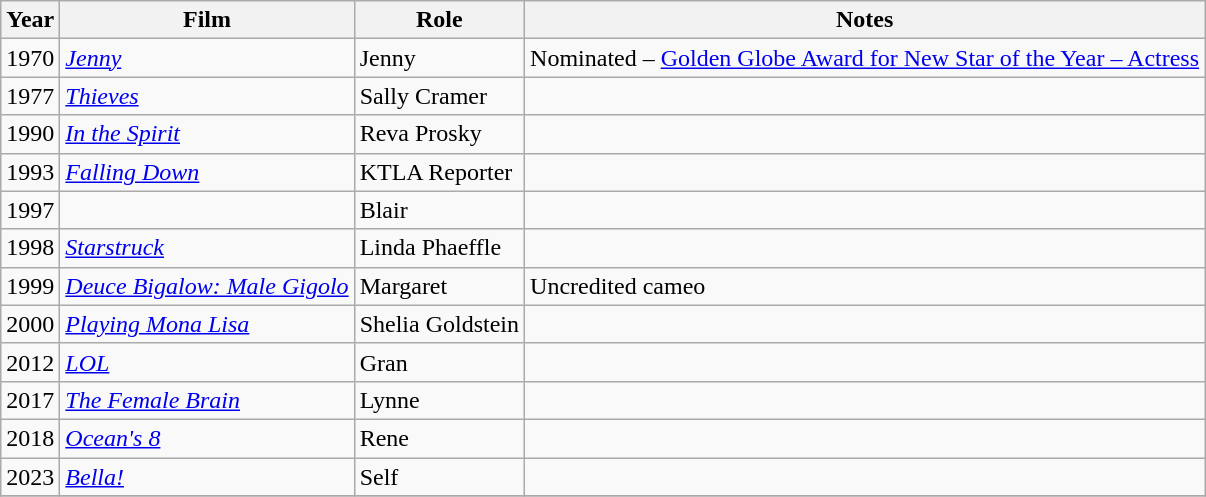<table class="wikitable sortable">
<tr>
<th>Year</th>
<th>Film</th>
<th>Role</th>
<th class="unsortable">Notes</th>
</tr>
<tr>
<td>1970</td>
<td><em><a href='#'>Jenny</a></em></td>
<td>Jenny</td>
<td>Nominated – <a href='#'>Golden Globe Award for New Star of the Year – Actress</a></td>
</tr>
<tr>
<td>1977</td>
<td><em><a href='#'>Thieves</a></em></td>
<td>Sally Cramer</td>
<td></td>
</tr>
<tr>
<td>1990</td>
<td><em><a href='#'>In the Spirit</a></em></td>
<td>Reva Prosky</td>
<td></td>
</tr>
<tr>
<td>1993</td>
<td><em><a href='#'>Falling Down</a></em></td>
<td>KTLA Reporter</td>
<td></td>
</tr>
<tr>
<td>1997</td>
<td><em></em></td>
<td>Blair</td>
<td></td>
</tr>
<tr>
<td>1998</td>
<td><em><a href='#'>Starstruck</a></em></td>
<td>Linda Phaeffle</td>
<td></td>
</tr>
<tr>
<td>1999</td>
<td><em><a href='#'>Deuce Bigalow: Male Gigolo</a></em></td>
<td>Margaret</td>
<td>Uncredited cameo</td>
</tr>
<tr>
<td>2000</td>
<td><em><a href='#'>Playing Mona Lisa</a></em></td>
<td>Shelia Goldstein</td>
<td></td>
</tr>
<tr>
<td>2012</td>
<td><em><a href='#'>LOL</a></em></td>
<td>Gran</td>
<td></td>
</tr>
<tr>
<td>2017</td>
<td><em><a href='#'>The Female Brain</a></em></td>
<td>Lynne</td>
<td></td>
</tr>
<tr>
<td>2018</td>
<td><em><a href='#'>Ocean's 8</a></em></td>
<td>Rene</td>
<td></td>
</tr>
<tr>
<td>2023</td>
<td><em><a href='#'>Bella!</a></td>
<td>Self</td>
<td></td>
</tr>
<tr>
</tr>
</table>
